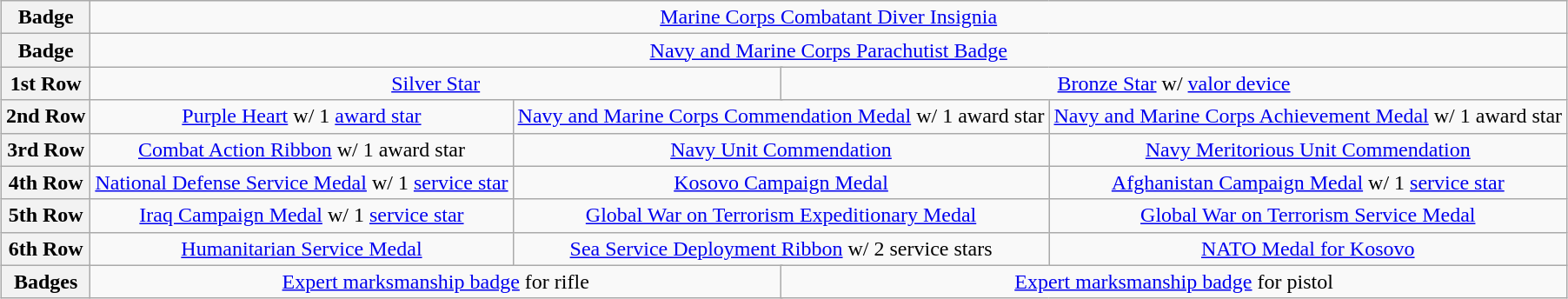<table class="wikitable" style="margin:1em auto; text-align:center;">
<tr>
<th>Badge</th>
<td colspan="12"><a href='#'>Marine Corps Combatant Diver Insignia</a></td>
</tr>
<tr>
<th>Badge</th>
<td colspan="12"><a href='#'>Navy and Marine Corps Parachutist Badge</a></td>
</tr>
<tr>
<th>1st Row</th>
<td colspan="6"><a href='#'>Silver Star</a></td>
<td colspan="6"><a href='#'>Bronze Star</a> w/ <a href='#'>valor device</a></td>
</tr>
<tr>
<th>2nd Row</th>
<td colspan="4"><a href='#'>Purple Heart</a> w/ 1 <a href='#'>award star</a></td>
<td colspan="4"><a href='#'>Navy and Marine Corps Commendation Medal</a> w/ 1 award star</td>
<td colspan="4"><a href='#'>Navy and Marine Corps Achievement Medal</a> w/ 1 award star</td>
</tr>
<tr>
<th>3rd Row</th>
<td colspan="4"><a href='#'>Combat Action Ribbon</a> w/ 1 award star</td>
<td colspan="4"><a href='#'>Navy Unit Commendation</a></td>
<td colspan="4"><a href='#'>Navy Meritorious Unit Commendation</a></td>
</tr>
<tr>
<th>4th Row</th>
<td colspan="4"><a href='#'>National Defense Service Medal</a> w/ 1 <a href='#'>service star</a></td>
<td colspan="4"><a href='#'>Kosovo Campaign Medal</a></td>
<td colspan="4"><a href='#'>Afghanistan Campaign Medal</a> w/ 1 <a href='#'>service star</a></td>
</tr>
<tr>
<th>5th Row</th>
<td colspan="4"><a href='#'>Iraq Campaign Medal</a> w/ 1 <a href='#'>service star</a></td>
<td colspan="4"><a href='#'>Global War on Terrorism Expeditionary Medal</a></td>
<td colspan="4"><a href='#'>Global War on Terrorism Service Medal</a></td>
</tr>
<tr>
<th>6th Row</th>
<td colspan="4"><a href='#'>Humanitarian Service Medal</a></td>
<td colspan="4"><a href='#'>Sea Service Deployment Ribbon</a> w/ 2 service stars</td>
<td colspan="4"><a href='#'>NATO Medal for Kosovo</a></td>
</tr>
<tr>
<th>Badges</th>
<td colspan="6"><a href='#'>Expert marksmanship badge</a> for rifle</td>
<td colspan="6"><a href='#'>Expert marksmanship badge</a> for pistol</td>
</tr>
</table>
